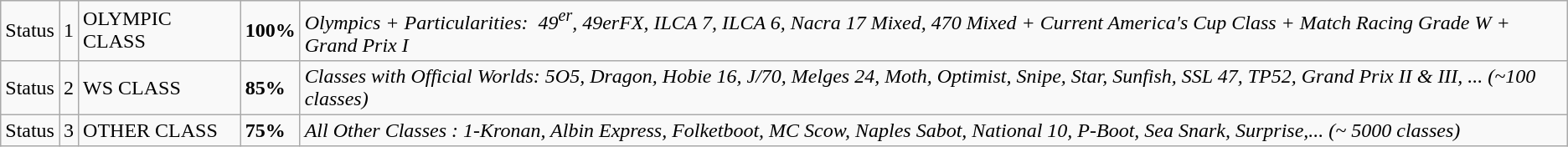<table class="wikitable">
<tr>
<td>Status</td>
<td>1</td>
<td>OLYMPIC CLASS</td>
<td><strong>100%</strong></td>
<td><em>Olympics + Particularities:  49<sup>er</sup>, 49erFX, ILCA 7, ILCA 6, Nacra 17 Mixed, 470 Mixed + Current America's Cup Class + Match Racing Grade W + Grand Prix I</em></td>
</tr>
<tr>
<td>Status</td>
<td>2</td>
<td>WS CLASS</td>
<td><strong>85%</strong></td>
<td><em>Classes with Official Worlds: 5O5, Dragon, Hobie 16, J/70, Melges 24, Moth, Optimist, Snipe, Star, Sunfish, SSL 47, TP52, Grand Prix II & III, ... (~100 classes)</em></td>
</tr>
<tr>
<td>Status</td>
<td>3</td>
<td>OTHER CLASS</td>
<td><strong>75%</strong></td>
<td><em>All Other Classes : 1-Kronan, Albin Express, Folketboot, MC Scow, Naples Sabot, National 10, P-Boot, Sea Snark, Surprise,... (~ 5000 classes)</em></td>
</tr>
</table>
